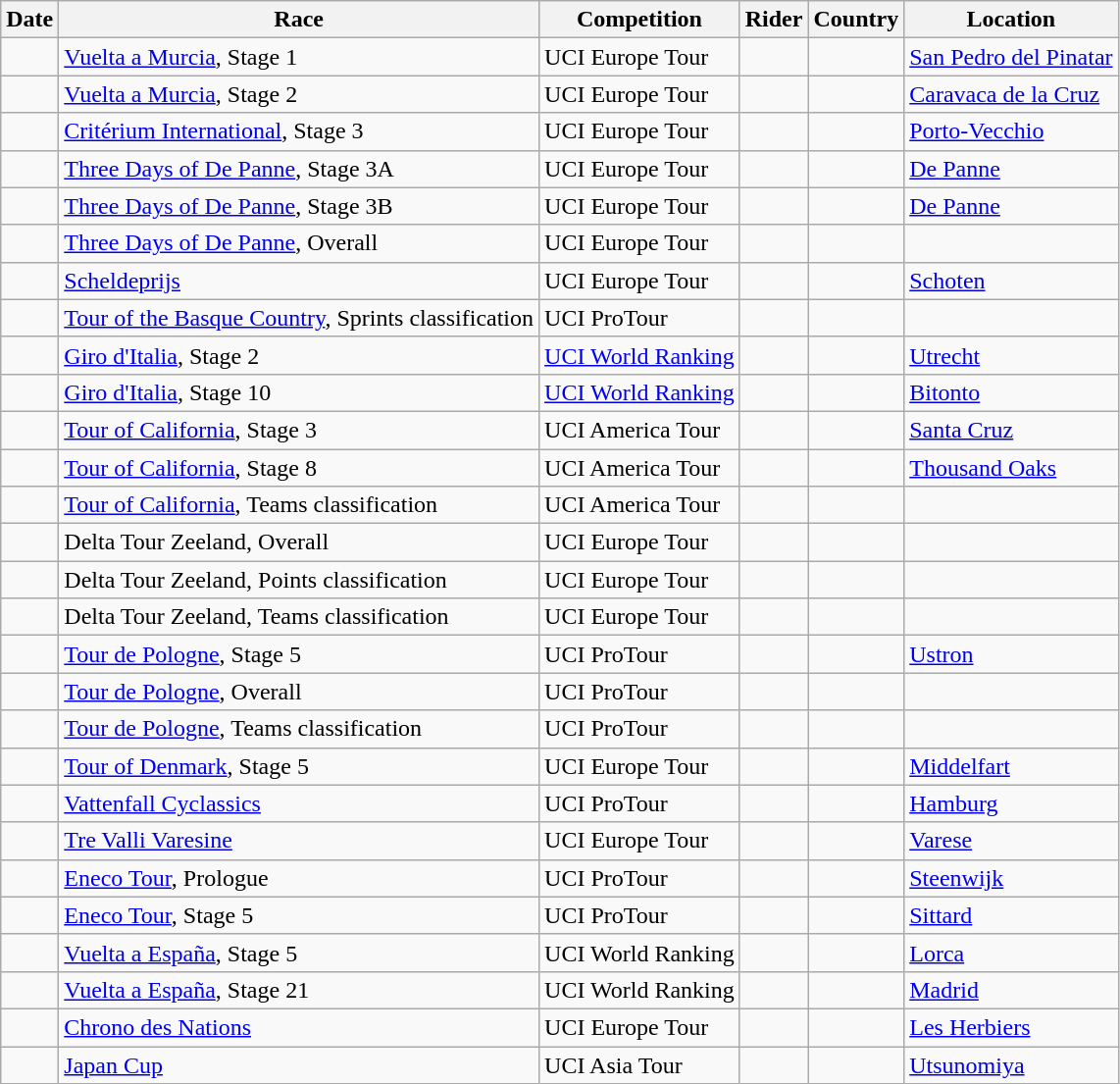<table class="wikitable sortable">
<tr>
<th>Date</th>
<th>Race</th>
<th>Competition</th>
<th>Rider</th>
<th>Country</th>
<th>Location</th>
</tr>
<tr>
<td></td>
<td><a href='#'>Vuelta a Murcia</a>, Stage 1</td>
<td>UCI Europe Tour</td>
<td></td>
<td></td>
<td><a href='#'>San Pedro del Pinatar</a></td>
</tr>
<tr>
<td></td>
<td><a href='#'>Vuelta a Murcia</a>, Stage 2</td>
<td>UCI Europe Tour</td>
<td></td>
<td></td>
<td><a href='#'>Caravaca de la Cruz</a></td>
</tr>
<tr>
<td></td>
<td><a href='#'>Critérium International</a>, Stage 3</td>
<td>UCI Europe Tour</td>
<td></td>
<td></td>
<td><a href='#'>Porto-Vecchio</a></td>
</tr>
<tr>
<td></td>
<td><a href='#'>Three Days of De Panne</a>, Stage 3A</td>
<td>UCI Europe Tour</td>
<td></td>
<td></td>
<td><a href='#'>De Panne</a></td>
</tr>
<tr>
<td></td>
<td><a href='#'>Three Days of De Panne</a>, Stage 3B</td>
<td>UCI Europe Tour</td>
<td></td>
<td></td>
<td><a href='#'>De Panne</a></td>
</tr>
<tr>
<td></td>
<td><a href='#'>Three Days of De Panne</a>, Overall</td>
<td>UCI Europe Tour</td>
<td></td>
<td></td>
<td></td>
</tr>
<tr>
<td></td>
<td><a href='#'>Scheldeprijs</a></td>
<td>UCI Europe Tour</td>
<td></td>
<td></td>
<td><a href='#'>Schoten</a></td>
</tr>
<tr>
<td></td>
<td><a href='#'>Tour of the Basque Country</a>, Sprints classification</td>
<td>UCI ProTour</td>
<td></td>
<td></td>
<td></td>
</tr>
<tr>
<td></td>
<td><a href='#'>Giro d'Italia</a>, Stage 2</td>
<td><a href='#'>UCI World Ranking</a></td>
<td></td>
<td></td>
<td><a href='#'>Utrecht</a></td>
</tr>
<tr>
<td></td>
<td><a href='#'>Giro d'Italia</a>, Stage 10</td>
<td><a href='#'>UCI World Ranking</a></td>
<td></td>
<td></td>
<td><a href='#'>Bitonto</a></td>
</tr>
<tr>
<td></td>
<td><a href='#'>Tour of California</a>, Stage 3</td>
<td>UCI America Tour</td>
<td></td>
<td></td>
<td><a href='#'>Santa Cruz</a></td>
</tr>
<tr>
<td></td>
<td><a href='#'>Tour of California</a>, Stage 8</td>
<td>UCI America Tour</td>
<td></td>
<td></td>
<td><a href='#'>Thousand Oaks</a></td>
</tr>
<tr>
<td></td>
<td><a href='#'>Tour of California</a>, Teams classification</td>
<td>UCI America Tour</td>
<td align="center"></td>
<td></td>
<td></td>
</tr>
<tr>
<td></td>
<td>Delta Tour Zeeland, Overall</td>
<td>UCI Europe Tour</td>
<td></td>
<td></td>
<td></td>
</tr>
<tr>
<td></td>
<td>Delta Tour Zeeland, Points classification</td>
<td>UCI Europe Tour</td>
<td></td>
<td></td>
<td></td>
</tr>
<tr>
<td></td>
<td>Delta Tour Zeeland, Teams classification</td>
<td>UCI Europe Tour</td>
<td align="center"></td>
<td></td>
<td></td>
</tr>
<tr>
<td></td>
<td><a href='#'>Tour de Pologne</a>, Stage 5</td>
<td>UCI ProTour</td>
<td></td>
<td></td>
<td><a href='#'>Ustron</a></td>
</tr>
<tr>
<td></td>
<td><a href='#'>Tour de Pologne</a>, Overall</td>
<td>UCI ProTour</td>
<td></td>
<td></td>
<td></td>
</tr>
<tr>
<td></td>
<td><a href='#'>Tour de Pologne</a>, Teams classification</td>
<td>UCI ProTour</td>
<td align="center"></td>
<td></td>
<td></td>
</tr>
<tr>
<td></td>
<td><a href='#'>Tour of Denmark</a>, Stage 5</td>
<td>UCI Europe Tour</td>
<td></td>
<td></td>
<td><a href='#'>Middelfart</a></td>
</tr>
<tr>
<td></td>
<td><a href='#'>Vattenfall Cyclassics</a></td>
<td>UCI ProTour</td>
<td></td>
<td></td>
<td><a href='#'>Hamburg</a></td>
</tr>
<tr>
<td></td>
<td><a href='#'>Tre Valli Varesine</a></td>
<td>UCI Europe Tour</td>
<td></td>
<td></td>
<td><a href='#'>Varese</a></td>
</tr>
<tr>
<td></td>
<td><a href='#'>Eneco Tour</a>, Prologue</td>
<td>UCI ProTour</td>
<td></td>
<td></td>
<td><a href='#'>Steenwijk</a></td>
</tr>
<tr>
<td></td>
<td><a href='#'>Eneco Tour</a>, Stage 5</td>
<td>UCI ProTour</td>
<td></td>
<td></td>
<td><a href='#'>Sittard</a></td>
</tr>
<tr>
<td></td>
<td><a href='#'>Vuelta a España</a>, Stage 5</td>
<td>UCI World Ranking</td>
<td></td>
<td></td>
<td><a href='#'>Lorca</a></td>
</tr>
<tr>
<td></td>
<td><a href='#'>Vuelta a España</a>, Stage 21</td>
<td>UCI World Ranking</td>
<td></td>
<td></td>
<td><a href='#'>Madrid</a></td>
</tr>
<tr>
<td></td>
<td><a href='#'>Chrono des Nations</a></td>
<td>UCI Europe Tour</td>
<td></td>
<td></td>
<td><a href='#'>Les Herbiers</a></td>
</tr>
<tr>
<td></td>
<td><a href='#'>Japan Cup</a></td>
<td>UCI Asia Tour</td>
<td></td>
<td></td>
<td><a href='#'>Utsunomiya</a></td>
</tr>
</table>
